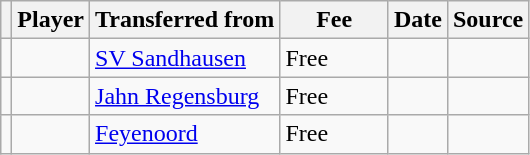<table class="wikitable plainrowheaders sortable">
<tr>
<th></th>
<th scope="col">Player</th>
<th>Transferred from</th>
<th style="width: 65px;">Fee</th>
<th scope="col">Date</th>
<th scope="col">Source</th>
</tr>
<tr>
<td align=center></td>
<td></td>
<td> <a href='#'>SV Sandhausen</a></td>
<td>Free</td>
<td></td>
<td></td>
</tr>
<tr>
<td align=center></td>
<td></td>
<td> <a href='#'>Jahn Regensburg</a></td>
<td>Free</td>
<td></td>
<td></td>
</tr>
<tr>
<td align=center></td>
<td></td>
<td> <a href='#'>Feyenoord</a></td>
<td>Free</td>
<td></td>
<td></td>
</tr>
</table>
